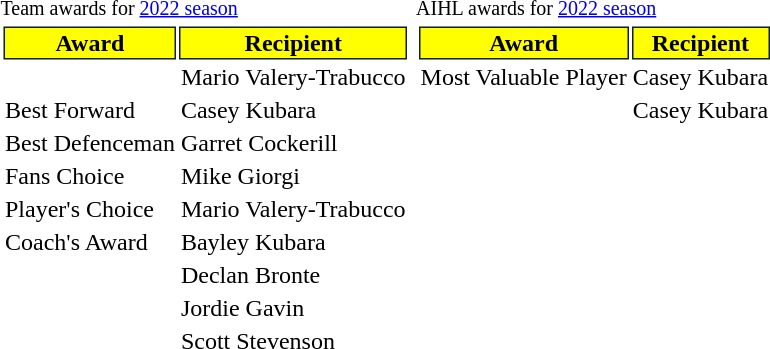<table>
<tr valign=top>
<td><br><small>Team awards for <a href='#'>2022 season</a></small><table class="toccolours">
<tr>
</tr>
<tr>
<th style="background:#FFFF00;color:black;border:#0c1f3d 1px solid">Award</th>
<th style="background:#FFFF00;color:black;border:#0c1f3d 1px solid">Recipient</th>
</tr>
<tr>
<td></td>
<td> Mario Valery-Trabucco</td>
</tr>
<tr>
<td>Best Forward</td>
<td> Casey Kubara</td>
</tr>
<tr>
<td>Best Defenceman</td>
<td> Garret Cockerill</td>
</tr>
<tr>
<td>Fans Choice</td>
<td> Mike Giorgi</td>
</tr>
<tr>
<td>Player's Choice</td>
<td> Mario Valery-Trabucco</td>
</tr>
<tr>
<td>Coach's Award</td>
<td> Bayley Kubara</td>
</tr>
<tr>
<td></td>
<td> Declan Bronte</td>
</tr>
<tr>
<td></td>
<td> Jordie Gavin</td>
</tr>
<tr>
<td></td>
<td> Scott Stevenson</td>
</tr>
</table>
</td>
<td><br><small>AIHL awards for <a href='#'>2022 season</a></small><table class="toccolours">
<tr>
</tr>
<tr>
<th style="background:#FFFF00;color:black;border:#0c1f3d 1px solid">Award</th>
<th style="background:#FFFF00;color:black;border:#0c1f3d 1px solid">Recipient</th>
</tr>
<tr>
<td>Most Valuable Player</td>
<td> Casey Kubara</td>
</tr>
<tr>
<td></td>
<td> Casey Kubara</td>
</tr>
</table>
</td>
</tr>
</table>
